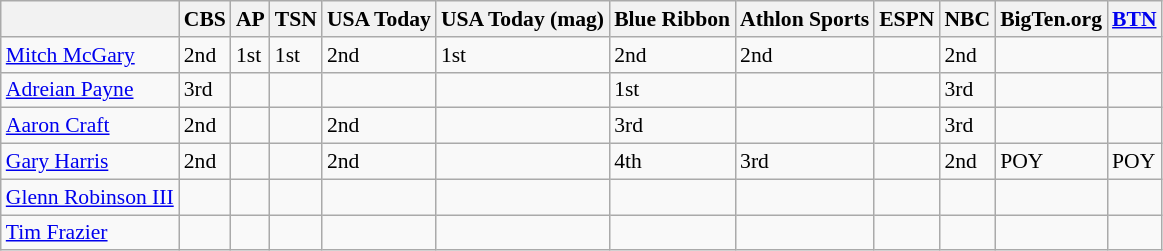<table class="wikitable" style="white-space:nowrap; font-size:90%;">
<tr>
<th></th>
<th>CBS</th>
<th>AP</th>
<th>TSN</th>
<th>USA Today</th>
<th>USA Today (mag)</th>
<th>Blue Ribbon</th>
<th>Athlon Sports</th>
<th>ESPN</th>
<th>NBC</th>
<th>BigTen.org</th>
<th><a href='#'>BTN</a></th>
</tr>
<tr>
<td><a href='#'>Mitch McGary</a></td>
<td>2nd</td>
<td>1st</td>
<td>1st</td>
<td>2nd</td>
<td>1st</td>
<td>2nd</td>
<td>2nd</td>
<td></td>
<td>2nd</td>
<td></td>
<td></td>
</tr>
<tr>
<td><a href='#'>Adreian Payne</a></td>
<td>3rd</td>
<td></td>
<td></td>
<td></td>
<td></td>
<td>1st</td>
<td></td>
<td></td>
<td>3rd</td>
<td></td>
<td></td>
</tr>
<tr>
<td><a href='#'>Aaron Craft</a></td>
<td>2nd</td>
<td></td>
<td></td>
<td>2nd</td>
<td></td>
<td>3rd</td>
<td></td>
<td></td>
<td>3rd</td>
<td></td>
<td></td>
</tr>
<tr>
<td><a href='#'>Gary Harris</a></td>
<td>2nd</td>
<td></td>
<td></td>
<td>2nd</td>
<td></td>
<td>4th</td>
<td>3rd</td>
<td></td>
<td>2nd</td>
<td>POY</td>
<td>POY</td>
</tr>
<tr>
<td><a href='#'>Glenn Robinson III</a></td>
<td></td>
<td></td>
<td></td>
<td></td>
<td></td>
<td></td>
<td></td>
<td></td>
<td></td>
<td></td>
<td></td>
</tr>
<tr>
<td><a href='#'>Tim Frazier</a></td>
<td></td>
<td></td>
<td></td>
<td></td>
<td></td>
<td></td>
<td></td>
<td></td>
<td></td>
<td></td>
<td></td>
</tr>
</table>
